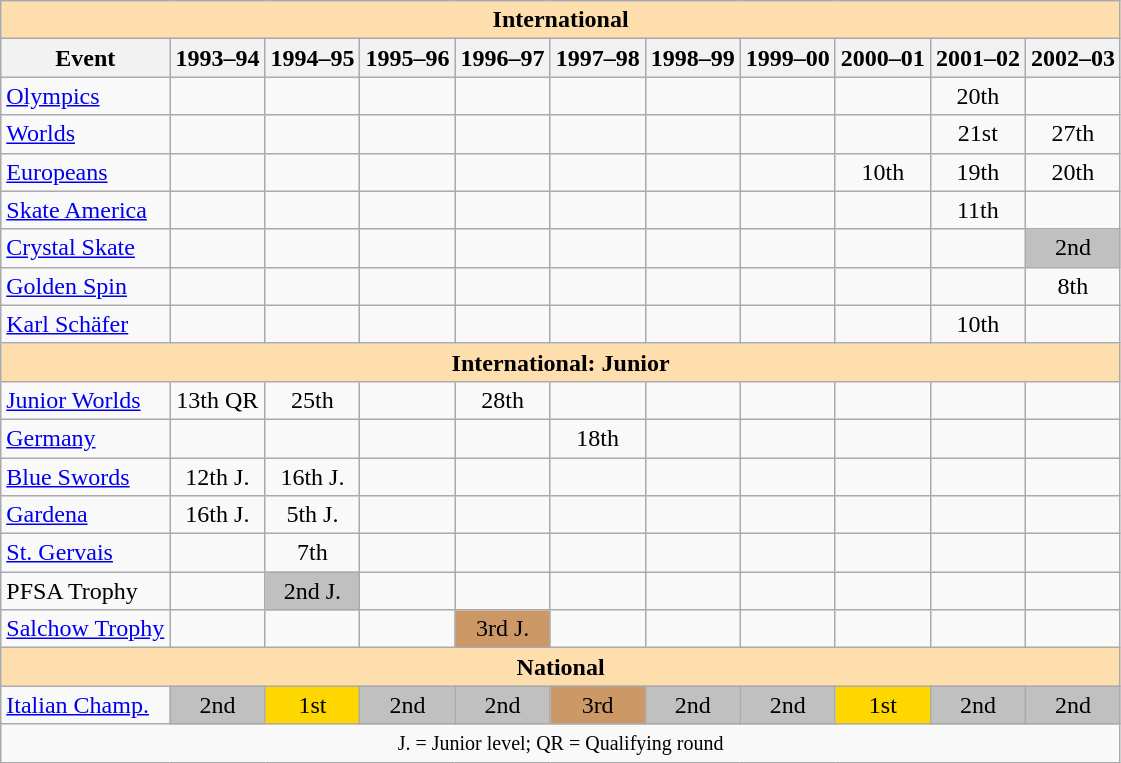<table class="wikitable" style="text-align:center">
<tr>
<th style="background-color: #ffdead; " colspan=11 align=center><strong>International</strong></th>
</tr>
<tr>
<th>Event</th>
<th>1993–94</th>
<th>1994–95</th>
<th>1995–96</th>
<th>1996–97</th>
<th>1997–98</th>
<th>1998–99</th>
<th>1999–00</th>
<th>2000–01</th>
<th>2001–02</th>
<th>2002–03</th>
</tr>
<tr>
<td align=left><a href='#'>Olympics</a></td>
<td></td>
<td></td>
<td></td>
<td></td>
<td></td>
<td></td>
<td></td>
<td></td>
<td>20th</td>
<td></td>
</tr>
<tr>
<td align=left><a href='#'>Worlds</a></td>
<td></td>
<td></td>
<td></td>
<td></td>
<td></td>
<td></td>
<td></td>
<td></td>
<td>21st</td>
<td>27th</td>
</tr>
<tr>
<td align=left><a href='#'>Europeans</a></td>
<td></td>
<td></td>
<td></td>
<td></td>
<td></td>
<td></td>
<td></td>
<td>10th</td>
<td>19th</td>
<td>20th</td>
</tr>
<tr>
<td align=left> <a href='#'>Skate America</a></td>
<td></td>
<td></td>
<td></td>
<td></td>
<td></td>
<td></td>
<td></td>
<td></td>
<td>11th</td>
<td></td>
</tr>
<tr>
<td align=left><a href='#'>Crystal Skate</a></td>
<td></td>
<td></td>
<td></td>
<td></td>
<td></td>
<td></td>
<td></td>
<td></td>
<td></td>
<td bgcolor=silver>2nd</td>
</tr>
<tr>
<td align=left><a href='#'>Golden Spin</a></td>
<td></td>
<td></td>
<td></td>
<td></td>
<td></td>
<td></td>
<td></td>
<td></td>
<td></td>
<td>8th</td>
</tr>
<tr>
<td align=left><a href='#'>Karl Schäfer</a></td>
<td></td>
<td></td>
<td></td>
<td></td>
<td></td>
<td></td>
<td></td>
<td></td>
<td>10th</td>
<td></td>
</tr>
<tr>
<th style="background-color: #ffdead; " colspan=11 align=center><strong>International: Junior</strong></th>
</tr>
<tr>
<td align=left><a href='#'>Junior Worlds</a></td>
<td>13th QR</td>
<td>25th</td>
<td></td>
<td>28th</td>
<td></td>
<td></td>
<td></td>
<td></td>
<td></td>
<td></td>
</tr>
<tr>
<td align=left> <a href='#'>Germany</a></td>
<td></td>
<td></td>
<td></td>
<td></td>
<td>18th</td>
<td></td>
<td></td>
<td></td>
<td></td>
<td></td>
</tr>
<tr>
<td align=left><a href='#'>Blue Swords</a></td>
<td>12th J.</td>
<td>16th J.</td>
<td></td>
<td></td>
<td></td>
<td></td>
<td></td>
<td></td>
<td></td>
<td></td>
</tr>
<tr>
<td align=left><a href='#'>Gardena</a></td>
<td>16th J.</td>
<td>5th J.</td>
<td></td>
<td></td>
<td></td>
<td></td>
<td></td>
<td></td>
<td></td>
<td></td>
</tr>
<tr>
<td align=left><a href='#'>St. Gervais</a></td>
<td></td>
<td>7th</td>
<td></td>
<td></td>
<td></td>
<td></td>
<td></td>
<td></td>
<td></td>
<td></td>
</tr>
<tr>
<td align=left>PFSA Trophy</td>
<td></td>
<td bgcolor=silver>2nd J.</td>
<td></td>
<td></td>
<td></td>
<td></td>
<td></td>
<td></td>
<td></td>
<td></td>
</tr>
<tr>
<td align=left><a href='#'>Salchow Trophy</a></td>
<td></td>
<td></td>
<td></td>
<td bgcolor=cc9966>3rd J.</td>
<td></td>
<td></td>
<td></td>
<td></td>
<td></td>
<td></td>
</tr>
<tr>
<th style="background-color: #ffdead; " colspan=11 align=center><strong>National</strong></th>
</tr>
<tr>
<td align=left><a href='#'>Italian Champ.</a></td>
<td bgcolor=silver>2nd</td>
<td bgcolor=gold>1st</td>
<td bgcolor=silver>2nd</td>
<td bgcolor=silver>2nd</td>
<td bgcolor=cc9966>3rd</td>
<td bgcolor=silver>2nd</td>
<td bgcolor=silver>2nd</td>
<td bgcolor=gold>1st</td>
<td bgcolor=silver>2nd</td>
<td bgcolor=silver>2nd</td>
</tr>
<tr>
<td colspan=11 align=center><small> J. = Junior level; QR = Qualifying round </small></td>
</tr>
</table>
